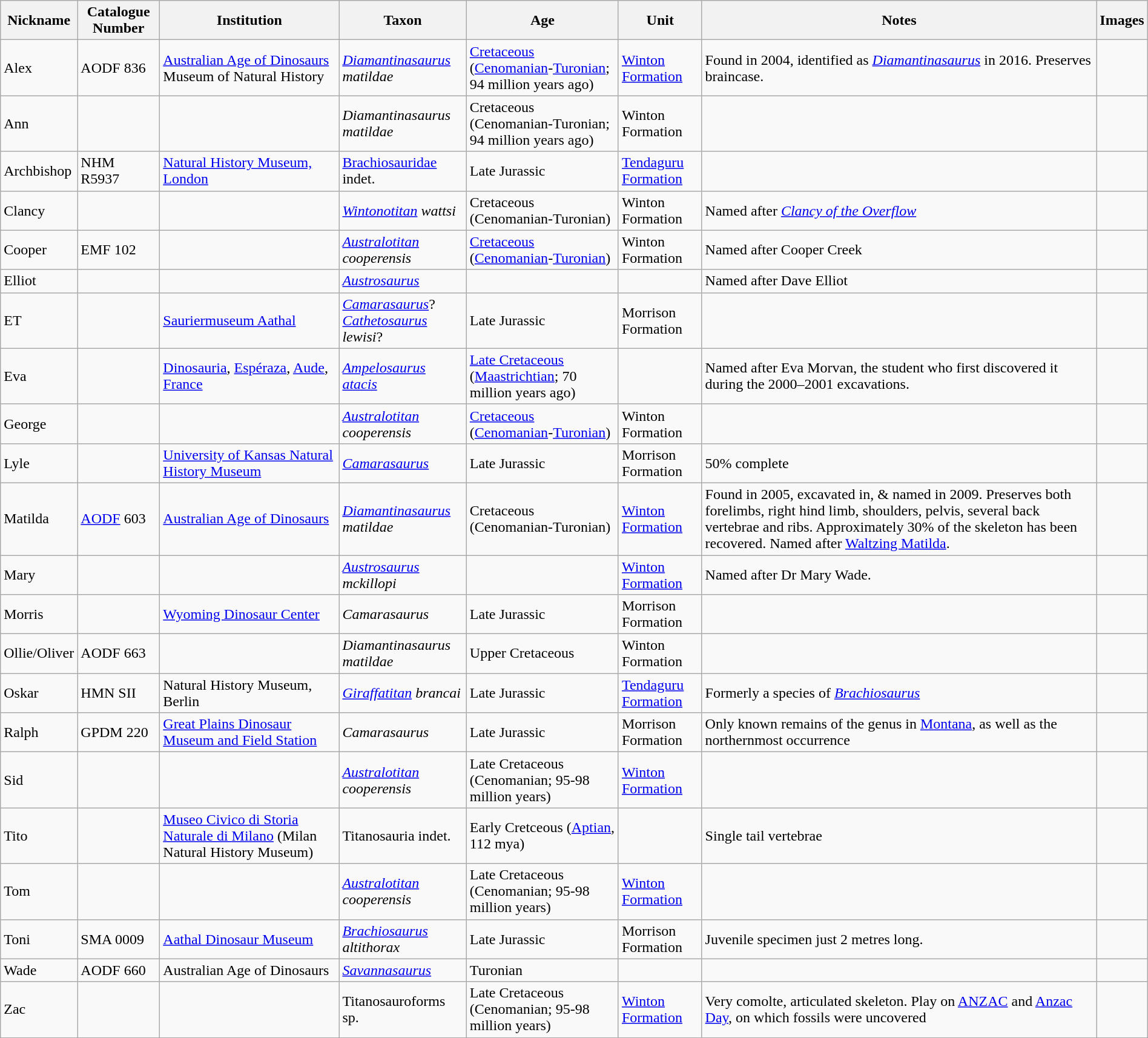<table class="wikitable sortable" align="center" width="100%">
<tr>
<th>Nickname</th>
<th>Catalogue Number</th>
<th>Institution</th>
<th>Taxon</th>
<th>Age</th>
<th>Unit</th>
<th>Notes</th>
<th>Images</th>
</tr>
<tr>
<td>Alex</td>
<td>AODF 836</td>
<td><a href='#'>Australian Age of Dinosaurs</a> Museum of Natural History</td>
<td><em><a href='#'>Diamantinasaurus</a> matildae</em></td>
<td><a href='#'>Cretaceous</a> (<a href='#'>Cenomanian</a>-<a href='#'>Turonian</a>; 94 million years ago)</td>
<td><a href='#'>Winton Formation</a></td>
<td>Found in 2004, identified as <em><a href='#'>Diamantinasaurus</a></em> in 2016. Preserves braincase.</td>
<td></td>
</tr>
<tr>
<td>Ann</td>
<td></td>
<td></td>
<td><em>Diamantinasaurus matildae</em></td>
<td>Cretaceous (Cenomanian-Turonian; 94 million years ago)</td>
<td>Winton Formation</td>
<td></td>
<td></td>
</tr>
<tr>
<td>Archbishop</td>
<td>NHM R5937</td>
<td><a href='#'>Natural History Museum, London</a></td>
<td><a href='#'>Brachiosauridae</a> indet.</td>
<td>Late Jurassic</td>
<td><a href='#'>Tendaguru Formation</a></td>
<td></td>
<td></td>
</tr>
<tr>
<td>Clancy</td>
<td></td>
<td></td>
<td><em><a href='#'>Wintonotitan</a> wattsi</em></td>
<td>Cretaceous (Cenomanian-Turonian)</td>
<td>Winton Formation</td>
<td>Named after <em><a href='#'>Clancy of the Overflow</a></em></td>
<td></td>
</tr>
<tr>
<td>Cooper</td>
<td>EMF 102</td>
<td></td>
<td><em><a href='#'>Australotitan</a> cooperensis</em></td>
<td><a href='#'>Cretaceous</a> (<a href='#'>Cenomanian</a>-<a href='#'>Turonian</a>)</td>
<td>Winton Formation</td>
<td>Named after Cooper Creek</td>
<td></td>
</tr>
<tr>
<td>Elliot</td>
<td></td>
<td></td>
<td><em><a href='#'>Austrosaurus</a></em></td>
<td></td>
<td></td>
<td>Named after Dave Elliot</td>
<td></td>
</tr>
<tr>
<td>ET</td>
<td></td>
<td><a href='#'>Sauriermuseum Aathal</a></td>
<td><em><a href='#'>Camarasaurus</a></em>?<br><em><a href='#'>Cathetosaurus</a> lewisi</em>?</td>
<td>Late Jurassic</td>
<td>Morrison Formation</td>
<td></td>
<td></td>
</tr>
<tr>
<td>Eva</td>
<td></td>
<td><a href='#'>Dinosauria</a>, <a href='#'>Espéraza</a>, <a href='#'>Aude</a>, <a href='#'>France</a></td>
<td><a href='#'><em>Ampelosaurus atacis</em></a></td>
<td><a href='#'>Late Cretaceous</a> (<a href='#'>Maastrichtian</a>; 70 million years ago)</td>
<td></td>
<td>Named after Eva Morvan, the student who first discovered it during the 2000–2001 excavations.</td>
<td></td>
</tr>
<tr>
<td>George</td>
<td></td>
<td></td>
<td><em><a href='#'>Australotitan</a> cooperensis</em></td>
<td><a href='#'>Cretaceous</a> (<a href='#'>Cenomanian</a>-<a href='#'>Turonian</a>)</td>
<td>Winton Formation</td>
<td></td>
<td></td>
</tr>
<tr>
<td>Lyle</td>
<td></td>
<td><a href='#'>University of Kansas Natural History Museum</a></td>
<td><em><a href='#'>Camarasaurus</a></em></td>
<td>Late Jurassic</td>
<td>Morrison Formation</td>
<td>50% complete</td>
<td></td>
</tr>
<tr>
<td>Matilda</td>
<td><a href='#'>AODF</a> 603</td>
<td><a href='#'>Australian Age of Dinosaurs</a></td>
<td><em><a href='#'>Diamantinasaurus</a> matildae</em></td>
<td>Cretaceous (Cenomanian-Turonian)</td>
<td><a href='#'>Winton Formation</a></td>
<td>Found in 2005, excavated in, & named in 2009. Preserves both forelimbs, right hind limb, shoulders, pelvis, several back vertebrae and ribs. Approximately 30% of the skeleton has been recovered. Named after <a href='#'>Waltzing Matilda</a>.</td>
<td></td>
</tr>
<tr>
<td>Mary</td>
<td></td>
<td></td>
<td><em><a href='#'>Austrosaurus</a> mckillopi</em></td>
<td></td>
<td><a href='#'>Winton Formation</a></td>
<td>Named after Dr Mary Wade.</td>
<td></td>
</tr>
<tr>
<td>Morris</td>
<td></td>
<td><a href='#'>Wyoming Dinosaur Center</a></td>
<td><em>Camarasaurus</em></td>
<td>Late Jurassic</td>
<td>Morrison Formation</td>
<td></td>
<td></td>
</tr>
<tr>
<td>Ollie/Oliver</td>
<td>AODF 663</td>
<td></td>
<td><em>Diamantinasaurus matildae</em></td>
<td>Upper Cretaceous</td>
<td>Winton Formation</td>
<td></td>
<td></td>
</tr>
<tr>
<td>Oskar</td>
<td>HMN SII</td>
<td>Natural History Museum, Berlin</td>
<td><em><a href='#'>Giraffatitan</a> brancai</em></td>
<td>Late Jurassic</td>
<td><a href='#'>Tendaguru Formation</a></td>
<td>Formerly a species of <em><a href='#'>Brachiosaurus</a></em></td>
<td></td>
</tr>
<tr>
<td>Ralph</td>
<td>GPDM 220</td>
<td><a href='#'>Great Plains Dinosaur Museum and Field Station</a></td>
<td><em>Camarasaurus</em></td>
<td>Late Jurassic</td>
<td>Morrison Formation</td>
<td>Only known remains of the genus in <a href='#'>Montana</a>, as well as the northernmost occurrence</td>
<td></td>
</tr>
<tr>
<td>Sid</td>
<td></td>
<td></td>
<td><em><a href='#'>Australotitan</a> cooperensis</em></td>
<td>Late Cretaceous (Cenomanian; 95-98 million years)</td>
<td><a href='#'>Winton Formation</a></td>
<td></td>
<td></td>
</tr>
<tr>
<td>Tito</td>
<td></td>
<td><a href='#'>Museo Civico di Storia Naturale di Milano</a> (Milan Natural History Museum)</td>
<td>Titanosauria indet.</td>
<td>Early Cretceous (<a href='#'>Aptian</a>, 112 mya)</td>
<td></td>
<td>Single tail vertebrae</td>
<td></td>
</tr>
<tr>
<td>Tom</td>
<td></td>
<td></td>
<td><em><a href='#'>Australotitan</a> cooperensis</em></td>
<td>Late Cretaceous (Cenomanian; 95-98 million years)</td>
<td><a href='#'>Winton Formation</a></td>
<td></td>
<td></td>
</tr>
<tr>
<td>Toni</td>
<td>SMA 0009 </td>
<td><a href='#'>Aathal Dinosaur Museum</a></td>
<td><em><a href='#'>Brachiosaurus</a> altithorax</em></td>
<td>Late Jurassic</td>
<td>Morrison Formation</td>
<td>Juvenile specimen just 2 metres long.</td>
<td></td>
</tr>
<tr>
<td>Wade</td>
<td>AODF 660</td>
<td>Australian Age of Dinosaurs</td>
<td><em><a href='#'>Savannasaurus</a></em></td>
<td>Turonian</td>
<td></td>
<td></td>
<td></td>
</tr>
<tr>
<td>Zac</td>
<td></td>
<td></td>
<td>Titanosauroforms sp.</td>
<td>Late Cretaceous (Cenomanian; 95-98 million years)</td>
<td><a href='#'>Winton Formation</a></td>
<td>Very comolte, articulated skeleton. Play on <a href='#'>ANZAC</a> and <a href='#'>Anzac Day</a>, on which fossils were uncovered</td>
<td></td>
</tr>
</table>
